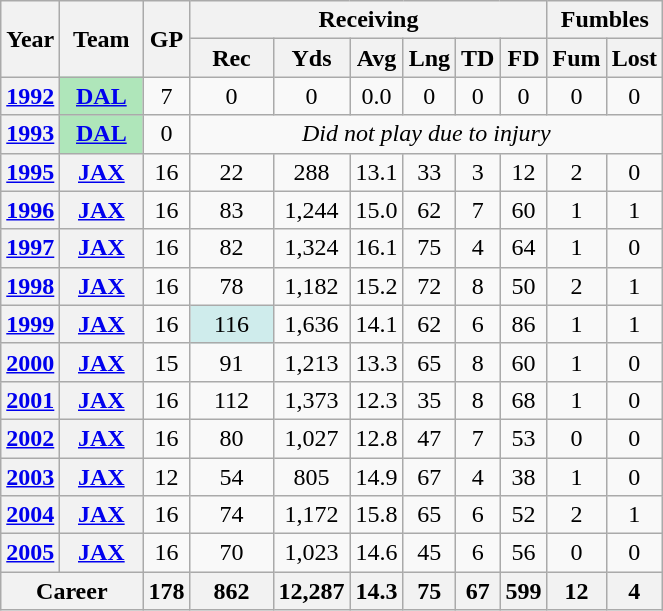<table class="wikitable" style="text-align:center;">
<tr>
<th rowspan="2">Year</th>
<th rowspan="2">Team</th>
<th rowspan="2">GP</th>
<th colspan="6">Receiving</th>
<th colspan="2">Fumbles</th>
</tr>
<tr>
<th>Rec</th>
<th>Yds</th>
<th>Avg</th>
<th>Lng</th>
<th>TD</th>
<th>FD</th>
<th>Fum</th>
<th>Lost</th>
</tr>
<tr>
<th><a href='#'>1992</a></th>
<th style="background:#afe6ba; width:3em;"><a href='#'>DAL</a></th>
<td>7</td>
<td>0</td>
<td>0</td>
<td>0.0</td>
<td>0</td>
<td>0</td>
<td>0</td>
<td>0</td>
<td>0</td>
</tr>
<tr>
<th><a href='#'>1993</a></th>
<th style="background:#afe6ba; width:3em;"><a href='#'>DAL</a></th>
<td>0</td>
<td colspan="8"><em>Did not play due to injury</em></td>
</tr>
<tr>
<th><a href='#'>1995</a></th>
<th><a href='#'>JAX</a></th>
<td>16</td>
<td>22</td>
<td>288</td>
<td>13.1</td>
<td>33</td>
<td>3</td>
<td>12</td>
<td>2</td>
<td>0</td>
</tr>
<tr>
<th><a href='#'>1996</a></th>
<th><a href='#'>JAX</a></th>
<td>16</td>
<td>83</td>
<td>1,244</td>
<td>15.0</td>
<td>62</td>
<td>7</td>
<td>60</td>
<td>1</td>
<td>1</td>
</tr>
<tr>
<th><a href='#'>1997</a></th>
<th><a href='#'>JAX</a></th>
<td>16</td>
<td>82</td>
<td>1,324</td>
<td>16.1</td>
<td>75</td>
<td>4</td>
<td>64</td>
<td>1</td>
<td>0</td>
</tr>
<tr>
<th><a href='#'>1998</a></th>
<th><a href='#'>JAX</a></th>
<td>16</td>
<td>78</td>
<td>1,182</td>
<td>15.2</td>
<td>72</td>
<td>8</td>
<td>50</td>
<td>2</td>
<td>1</td>
</tr>
<tr>
<th><a href='#'>1999</a></th>
<th><a href='#'>JAX</a></th>
<td>16</td>
<td style="background:#cfecec; width:3em;">116</td>
<td>1,636</td>
<td>14.1</td>
<td>62</td>
<td>6</td>
<td>86</td>
<td>1</td>
<td>1</td>
</tr>
<tr>
<th><a href='#'>2000</a></th>
<th><a href='#'>JAX</a></th>
<td>15</td>
<td>91</td>
<td>1,213</td>
<td>13.3</td>
<td>65</td>
<td>8</td>
<td>60</td>
<td>1</td>
<td>0</td>
</tr>
<tr>
<th><a href='#'>2001</a></th>
<th><a href='#'>JAX</a></th>
<td>16</td>
<td>112</td>
<td>1,373</td>
<td>12.3</td>
<td>35</td>
<td>8</td>
<td>68</td>
<td>1</td>
<td>0</td>
</tr>
<tr>
<th><a href='#'>2002</a></th>
<th><a href='#'>JAX</a></th>
<td>16</td>
<td>80</td>
<td>1,027</td>
<td>12.8</td>
<td>47</td>
<td>7</td>
<td>53</td>
<td>0</td>
<td>0</td>
</tr>
<tr>
<th><a href='#'>2003</a></th>
<th><a href='#'>JAX</a></th>
<td>12</td>
<td>54</td>
<td>805</td>
<td>14.9</td>
<td>67</td>
<td>4</td>
<td>38</td>
<td>1</td>
<td>0</td>
</tr>
<tr>
<th><a href='#'>2004</a></th>
<th><a href='#'>JAX</a></th>
<td>16</td>
<td>74</td>
<td>1,172</td>
<td>15.8</td>
<td>65</td>
<td>6</td>
<td>52</td>
<td>2</td>
<td>1</td>
</tr>
<tr>
<th><a href='#'>2005</a></th>
<th><a href='#'>JAX</a></th>
<td>16</td>
<td>70</td>
<td>1,023</td>
<td>14.6</td>
<td>45</td>
<td>6</td>
<td>56</td>
<td>0</td>
<td>0</td>
</tr>
<tr>
<th colspan="2">Career</th>
<th>178</th>
<th>862</th>
<th>12,287</th>
<th>14.3</th>
<th>75</th>
<th>67</th>
<th>599</th>
<th>12</th>
<th>4</th>
</tr>
</table>
